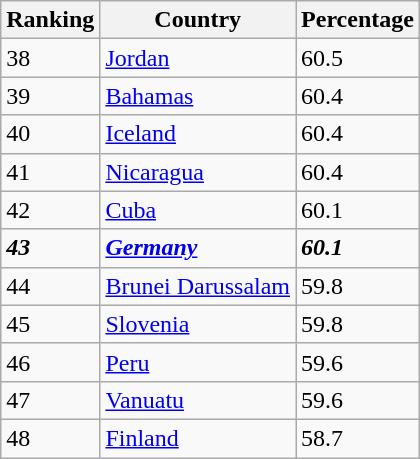<table class="wikitable sortable">
<tr>
<th>Ranking</th>
<th>Country</th>
<th>Percentage</th>
</tr>
<tr>
<td>38</td>
<td><a href='#'>Jordan</a></td>
<td>60.5</td>
</tr>
<tr>
<td>39</td>
<td><a href='#'>Bahamas</a></td>
<td>60.4</td>
</tr>
<tr>
<td>40</td>
<td><a href='#'>Iceland</a></td>
<td>60.4</td>
</tr>
<tr>
<td>41</td>
<td><a href='#'>Nicaragua</a></td>
<td>60.4</td>
</tr>
<tr>
<td>42</td>
<td><a href='#'>Cuba</a></td>
<td>60.1</td>
</tr>
<tr>
<td><strong><em>43</em></strong></td>
<td><strong><em><a href='#'>Germany</a></em></strong></td>
<td><strong><em>60.1</em></strong></td>
</tr>
<tr>
<td>44</td>
<td><a href='#'>Brunei Darussalam</a></td>
<td>59.8</td>
</tr>
<tr>
<td>45</td>
<td><a href='#'>Slovenia</a></td>
<td>59.8</td>
</tr>
<tr>
<td>46</td>
<td><a href='#'>Peru</a></td>
<td>59.6</td>
</tr>
<tr>
<td>47</td>
<td><a href='#'>Vanuatu</a></td>
<td>59.6</td>
</tr>
<tr>
<td>48</td>
<td><a href='#'>Finland</a></td>
<td>58.7</td>
</tr>
</table>
